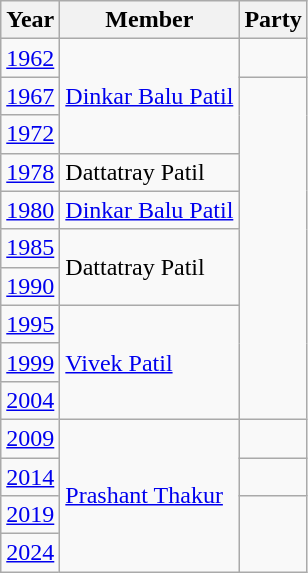<table class="wikitable">
<tr>
<th>Year</th>
<th>Member</th>
<th colspan="2">Party</th>
</tr>
<tr>
<td><a href='#'>1962</a></td>
<td rowspan="3"><a href='#'>Dinkar Balu Patil</a></td>
<td></td>
</tr>
<tr>
<td><a href='#'>1967</a></td>
</tr>
<tr>
<td><a href='#'>1972</a></td>
</tr>
<tr>
<td><a href='#'>1978</a></td>
<td>Dattatray Patil</td>
</tr>
<tr>
<td><a href='#'>1980</a></td>
<td><a href='#'>Dinkar Balu Patil</a></td>
</tr>
<tr>
<td><a href='#'>1985</a></td>
<td rowspan="2">Dattatray Patil</td>
</tr>
<tr>
<td><a href='#'>1990</a></td>
</tr>
<tr>
<td><a href='#'>1995</a></td>
<td rowspan="3"><a href='#'>Vivek Patil</a></td>
</tr>
<tr>
<td><a href='#'>1999</a></td>
</tr>
<tr>
<td><a href='#'>2004</a></td>
</tr>
<tr>
<td><a href='#'>2009</a></td>
<td rowspan="4"><a href='#'>Prashant Thakur</a></td>
<td></td>
</tr>
<tr>
<td><a href='#'>2014</a></td>
<td></td>
</tr>
<tr>
<td><a href='#'>2019</a></td>
</tr>
<tr>
<td><a href='#'>2024</a></td>
</tr>
</table>
